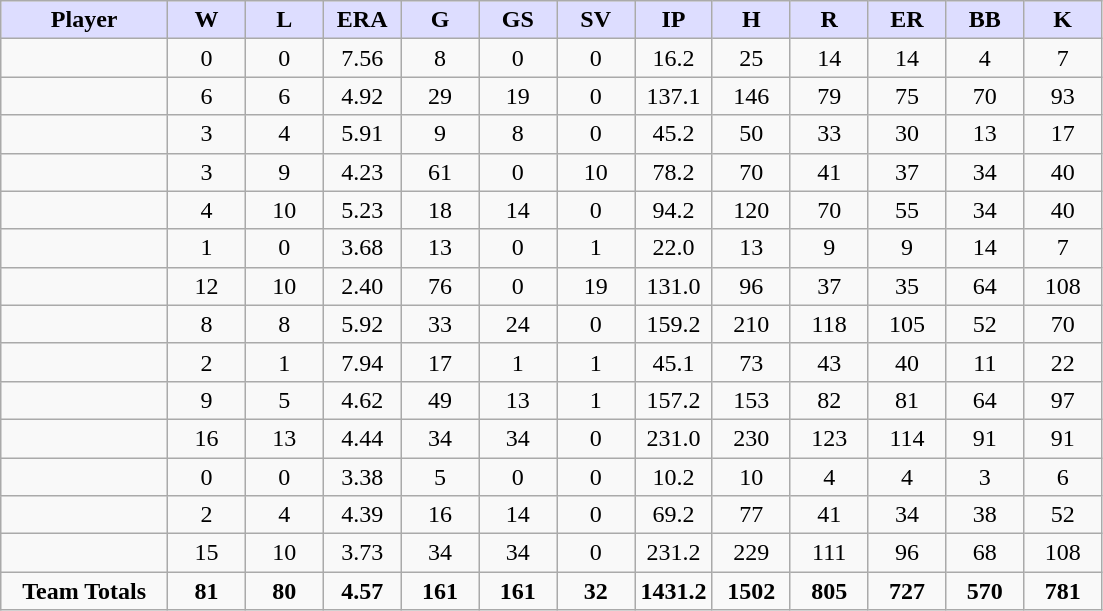<table class="wikitable" style="text-align:center;">
<tr>
<th style="background:#ddf; width:15%;"><strong>Player</strong></th>
<th style="background:#ddf; width:7%;"><strong>W</strong></th>
<th style="background:#ddf; width:7%;"><strong>L</strong></th>
<th style="background:#ddf; width:7%;"><strong>ERA</strong></th>
<th style="background:#ddf; width:7%;"><strong>G</strong></th>
<th style="background:#ddf; width:7%;"><strong>GS</strong></th>
<th style="background:#ddf; width:7%;"><strong>SV</strong></th>
<th style="background:#ddf; width:7%;"><strong>IP</strong></th>
<th style="background:#ddf; width:7%;"><strong>H</strong></th>
<th style="background:#ddf; width:7%;"><strong>R</strong></th>
<th style="background:#ddf; width:7%;"><strong>ER</strong></th>
<th style="background:#ddf; width:7%;"><strong>BB</strong></th>
<th style="background:#ddf; width:7%;"><strong>K</strong></th>
</tr>
<tr>
<td align=left></td>
<td>0</td>
<td>0</td>
<td>7.56</td>
<td>8</td>
<td>0</td>
<td>0</td>
<td>16.2</td>
<td>25</td>
<td>14</td>
<td>14</td>
<td>4</td>
<td>7</td>
</tr>
<tr>
<td align=left></td>
<td>6</td>
<td>6</td>
<td>4.92</td>
<td>29</td>
<td>19</td>
<td>0</td>
<td>137.1</td>
<td>146</td>
<td>79</td>
<td>75</td>
<td>70</td>
<td>93</td>
</tr>
<tr>
<td align=left></td>
<td>3</td>
<td>4</td>
<td>5.91</td>
<td>9</td>
<td>8</td>
<td>0</td>
<td>45.2</td>
<td>50</td>
<td>33</td>
<td>30</td>
<td>13</td>
<td>17</td>
</tr>
<tr>
<td align=left></td>
<td>3</td>
<td>9</td>
<td>4.23</td>
<td>61</td>
<td>0</td>
<td>10</td>
<td>78.2</td>
<td>70</td>
<td>41</td>
<td>37</td>
<td>34</td>
<td>40</td>
</tr>
<tr>
<td align=left></td>
<td>4</td>
<td>10</td>
<td>5.23</td>
<td>18</td>
<td>14</td>
<td>0</td>
<td>94.2</td>
<td>120</td>
<td>70</td>
<td>55</td>
<td>34</td>
<td>40</td>
</tr>
<tr>
<td align=left></td>
<td>1</td>
<td>0</td>
<td>3.68</td>
<td>13</td>
<td>0</td>
<td>1</td>
<td>22.0</td>
<td>13</td>
<td>9</td>
<td>9</td>
<td>14</td>
<td>7</td>
</tr>
<tr>
<td align=left></td>
<td>12</td>
<td>10</td>
<td>2.40</td>
<td>76</td>
<td>0</td>
<td>19</td>
<td>131.0</td>
<td>96</td>
<td>37</td>
<td>35</td>
<td>64</td>
<td>108</td>
</tr>
<tr>
<td align=left></td>
<td>8</td>
<td>8</td>
<td>5.92</td>
<td>33</td>
<td>24</td>
<td>0</td>
<td>159.2</td>
<td>210</td>
<td>118</td>
<td>105</td>
<td>52</td>
<td>70</td>
</tr>
<tr>
<td align=left></td>
<td>2</td>
<td>1</td>
<td>7.94</td>
<td>17</td>
<td>1</td>
<td>1</td>
<td>45.1</td>
<td>73</td>
<td>43</td>
<td>40</td>
<td>11</td>
<td>22</td>
</tr>
<tr>
<td align=left></td>
<td>9</td>
<td>5</td>
<td>4.62</td>
<td>49</td>
<td>13</td>
<td>1</td>
<td>157.2</td>
<td>153</td>
<td>82</td>
<td>81</td>
<td>64</td>
<td>97</td>
</tr>
<tr>
<td align=left></td>
<td>16</td>
<td>13</td>
<td>4.44</td>
<td>34</td>
<td>34</td>
<td>0</td>
<td>231.0</td>
<td>230</td>
<td>123</td>
<td>114</td>
<td>91</td>
<td>91</td>
</tr>
<tr>
<td align=left></td>
<td>0</td>
<td>0</td>
<td>3.38</td>
<td>5</td>
<td>0</td>
<td>0</td>
<td>10.2</td>
<td>10</td>
<td>4</td>
<td>4</td>
<td>3</td>
<td>6</td>
</tr>
<tr>
<td align=left></td>
<td>2</td>
<td>4</td>
<td>4.39</td>
<td>16</td>
<td>14</td>
<td>0</td>
<td>69.2</td>
<td>77</td>
<td>41</td>
<td>34</td>
<td>38</td>
<td>52</td>
</tr>
<tr>
<td align=left></td>
<td>15</td>
<td>10</td>
<td>3.73</td>
<td>34</td>
<td>34</td>
<td>0</td>
<td>231.2</td>
<td>229</td>
<td>111</td>
<td>96</td>
<td>68</td>
<td>108</td>
</tr>
<tr class="sortbottom">
<td><strong>Team Totals</strong></td>
<td><strong>81</strong></td>
<td><strong>80</strong></td>
<td><strong>4.57</strong></td>
<td><strong>161</strong></td>
<td><strong>161</strong></td>
<td><strong>32</strong></td>
<td><strong>1431.2</strong></td>
<td><strong>1502</strong></td>
<td><strong>805</strong></td>
<td><strong>727</strong></td>
<td><strong>570</strong></td>
<td><strong>781</strong></td>
</tr>
</table>
